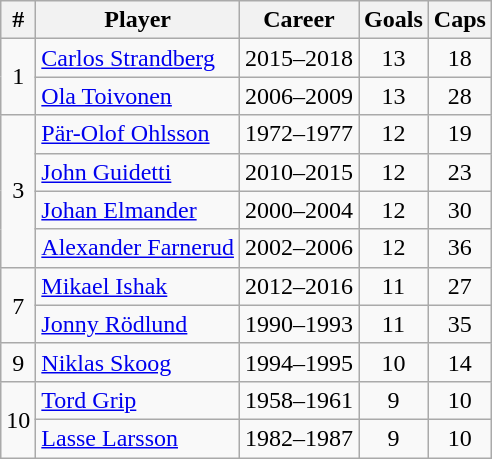<table class="wikitable sortable" style="text-align: center;">
<tr>
<th>#</th>
<th>Player</th>
<th>Career</th>
<th>Goals</th>
<th>Caps</th>
</tr>
<tr>
<td rowspan="2">1</td>
<td align="left"><a href='#'>Carlos Strandberg</a></td>
<td>2015–2018</td>
<td>13</td>
<td>18</td>
</tr>
<tr>
<td align="left"><a href='#'>Ola Toivonen</a></td>
<td>2006–2009</td>
<td>13</td>
<td>28</td>
</tr>
<tr>
<td rowspan="4">3</td>
<td align="left"><a href='#'>Pär-Olof Ohlsson</a></td>
<td>1972–1977</td>
<td>12</td>
<td>19</td>
</tr>
<tr>
<td align="left"><a href='#'>John Guidetti</a></td>
<td>2010–2015</td>
<td>12</td>
<td>23</td>
</tr>
<tr>
<td align="left"><a href='#'>Johan Elmander</a></td>
<td>2000–2004</td>
<td>12</td>
<td>30</td>
</tr>
<tr>
<td align="left"><a href='#'>Alexander Farnerud</a></td>
<td>2002–2006</td>
<td>12</td>
<td>36</td>
</tr>
<tr>
<td rowspan="2">7</td>
<td align="left"><a href='#'>Mikael Ishak</a></td>
<td>2012–2016</td>
<td>11</td>
<td>27</td>
</tr>
<tr>
<td align="left"><a href='#'>Jonny Rödlund</a></td>
<td>1990–1993</td>
<td>11</td>
<td>35</td>
</tr>
<tr>
<td>9</td>
<td align="left"><a href='#'>Niklas Skoog</a></td>
<td>1994–1995</td>
<td>10</td>
<td>14</td>
</tr>
<tr>
<td rowspan="2">10</td>
<td align="left"><a href='#'>Tord Grip</a></td>
<td>1958–1961</td>
<td>9</td>
<td>10</td>
</tr>
<tr>
<td align="left"><a href='#'>Lasse Larsson</a></td>
<td>1982–1987</td>
<td>9</td>
<td>10</td>
</tr>
</table>
